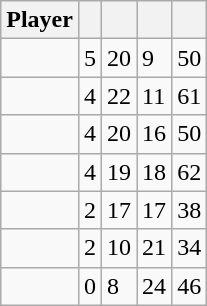<table class="wikitable">
<tr>
<th>Player</th>
<th></th>
<th></th>
<th></th>
<th></th>
</tr>
<tr>
<td></td>
<td>5</td>
<td>20</td>
<td>9</td>
<td>50</td>
</tr>
<tr>
<td></td>
<td>4</td>
<td>22</td>
<td>11</td>
<td>61</td>
</tr>
<tr>
<td></td>
<td>4</td>
<td>20</td>
<td>16</td>
<td>50</td>
</tr>
<tr>
<td></td>
<td>4</td>
<td>19</td>
<td>18</td>
<td>62</td>
</tr>
<tr>
<td></td>
<td>2</td>
<td>17</td>
<td>17</td>
<td>38</td>
</tr>
<tr>
<td></td>
<td>2</td>
<td>10</td>
<td>21</td>
<td>34</td>
</tr>
<tr>
<td></td>
<td>0</td>
<td>8</td>
<td>24</td>
<td>46</td>
</tr>
</table>
